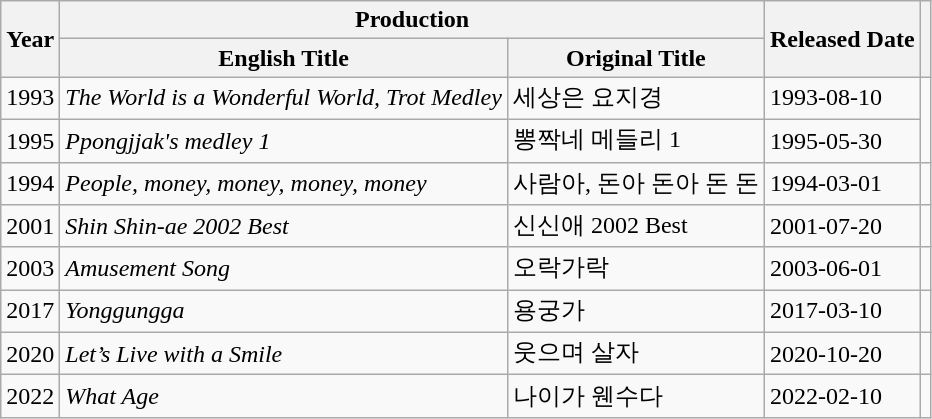<table class="wikitable sortable plainrowheaders">
<tr>
<th rowspan="2" scope="col">Year</th>
<th colspan="2" scope="col">Production</th>
<th rowspan="2" scope="col">Released Date</th>
<th rowspan="2" scope="col" class="unsortable"></th>
</tr>
<tr>
<th>English Title</th>
<th>Original Title</th>
</tr>
<tr>
<td>1993</td>
<td><em>The World is a Wonderful World, Trot Medley</em></td>
<td>세상은 요지경</td>
<td>1993-08-10</td>
<td rowspan="2"></td>
</tr>
<tr>
<td>1995</td>
<td><em>Ppongjjak's medley 1</em></td>
<td>뽕짝네 메들리 1</td>
<td>1995-05-30</td>
</tr>
<tr>
<td>1994</td>
<td><em>People, money, money, money, money</em></td>
<td>사람아, 돈아 돈아 돈 돈</td>
<td>1994-03-01</td>
<td></td>
</tr>
<tr>
<td>2001</td>
<td><em>Shin Shin-ae 2002 Best</em></td>
<td>신신애 2002 Best</td>
<td>2001-07-20</td>
<td></td>
</tr>
<tr>
<td>2003</td>
<td><em>Amusement Song</em></td>
<td>오락가락</td>
<td>2003-06-01</td>
<td></td>
</tr>
<tr>
<td>2017</td>
<td><em>Yonggungga</em></td>
<td>용궁가</td>
<td>2017-03-10</td>
<td></td>
</tr>
<tr>
<td>2020</td>
<td><em>Let’s Live with a Smile</em></td>
<td>웃으며 살자</td>
<td>2020-10-20</td>
<td></td>
</tr>
<tr>
<td>2022</td>
<td><em>What Age</em></td>
<td>나이가 웬수다</td>
<td>2022-02-10</td>
<td></td>
</tr>
</table>
